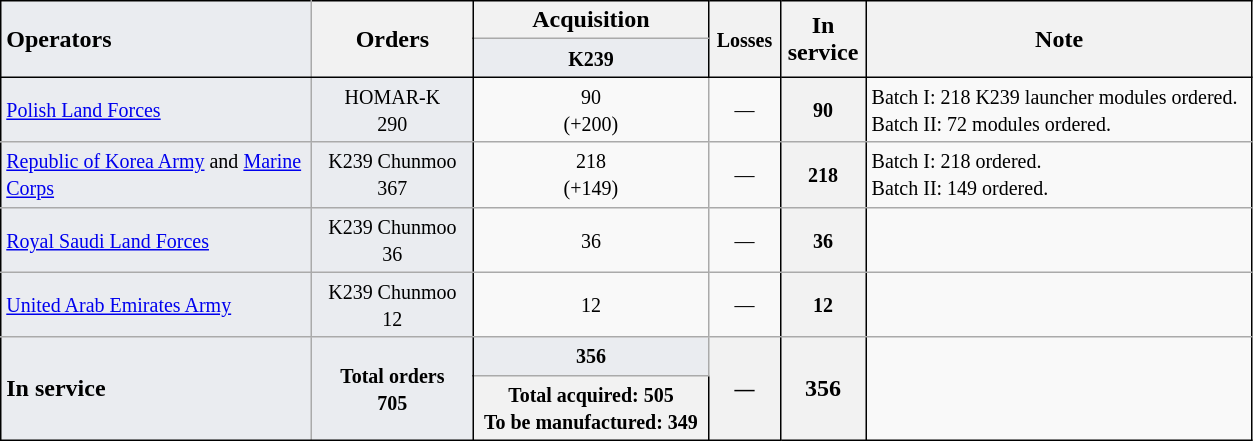<table class="wikitable">
<tr>
<td rowspan="2" style="background:#EAECF0;width: 200px;border-left:solid 1px ;border-top:solid 1px ;border-bottom:solid 1px"><strong>Operators</strong></td>
<th rowspan="2" style="width: 100px;border-right:solid 1px ;border-top:solid 1px ;border-bottom:solid 1px ">Orders</th>
<th colspan="1" style="border-right:solid 1px ;border-top:solid 1px ">Acquisition</th>
<th rowspan="2" style="width: 40px; border-right:solid 1px ;border-left:solid 1px ;border-top:solid 1px ;border-bottom:solid 1px "><small>Losses</small></th>
<th rowspan="2" style="width: 50px; border-right:solid 1px ;border-top:solid 1px ;border-bottom:solid 1px ">In service</th>
<th rowspan="2" style="width: 250px; border-right:solid 1px ;border-top:solid 1px ;border-bottom:solid 1px ">Note</th>
</tr>
<tr>
<td align="center" style="width: 150px; background:#EAECF0;border-bottom:solid 1px"><strong><small>K239</small></strong></td>
</tr>
<tr>
<td style="background:#EAECF0;border-left:solid 1px "><small> <a href='#'>Polish Land Forces</a></small></td>
<td align="center" style="background:#EAECF0;border-right:solid 1px "><small>HOMAR-K<br>290</small></td>
<td align="center"><small>90<br>(+200)</small></td>
<td align="center" style="border-left: solid 1px ;border-right: solid 1px "><small>—</small></td>
<th align="center" style="border-right:solid 1px "><small>90</small></th>
<td style="border-right:solid 1px "><small>Batch I: 218 K239 launcher modules ordered.<br>Batch II: 72 modules ordered.</small></td>
</tr>
<tr>
<td style="background:#EAECF0;border-left:solid 1px "><small> <a href='#'>Republic of Korea Army</a> and <a href='#'>Marine Corps</a></small></td>
<td align="center" style="background:#EAECF0;border-right:solid 1px "><small>K239 Chunmoo<br>367</small></td>
<td align="center"><small>218<br>(+149)</small></td>
<td align="center" style="border-left: solid 1px ;border-right: solid 1px "><small>—</small></td>
<th align="center" style="border-right:solid 1px "><small>218</small></th>
<td style="border-right:solid 1px "><small>Batch I: 218 ordered.<br>Batch II: 149 ordered.</small></td>
</tr>
<tr>
<td style="background:#EAECF0;border-left:solid 1px "><small> <a href='#'>Royal Saudi Land Forces</a></small></td>
<td align="center" style="background:#EAECF0;border-right:solid 1px "><small>K239 Chunmoo<br>36</small></td>
<td align="center"><small>36</small></td>
<td align="center" style="border-left: solid 1px ;border-right: solid 1px "><small>—</small></td>
<th align="center" style="border-right:solid 1px "><small>36</small></th>
<td style="border-right:solid 1px "></td>
</tr>
<tr>
<td style="background:#EAECF0;border-left:solid 1px "><small> <a href='#'>United Arab Emirates Army</a></small></td>
<td align="center" style="background:#EAECF0;border-right:solid 1px "><small>K239 Chunmoo<br>12</small></td>
<td align="center"><small>12</small></td>
<td align="center" style="border-left: solid 1px ;border-right: solid 1px "><small>—</small></td>
<th align="center" style="border-right:solid 1px "><small>12</small></th>
<td style="border-right:solid 1px "></td>
</tr>
<tr>
<td rowspan="2" style="background:#EAECF0;border-left:solid 1px ;border-top:solid 1px ;border-bottom:solid 1px "><strong>In service</strong></td>
<td align="center" rowspan="2" style="background:#EAECF0;border-right:solid 1px ;border-top:solid 1px ;border-bottom:solid 1px "><small><strong>Total orders<br>705</strong></small></td>
<td align="center" style="background:#EAECF0;border-top:solid 1px "><small><strong>356</strong></small></td>
<th rowspan="2" style="border-left:solid 1px ; border-right:solid 1px ;border-top:solid 1px ;border-bottom:solid 1px "><small>—</small></th>
<th rowspan="2" style="border-right:solid 1px ;border-top:solid 1px ;border-bottom:solid 1px ">356</th>
<td rowspan="2" style="border-right:solid 1px ;border-top:solid 1px ;border-bottom:solid 1px "><small> </small></td>
</tr>
<tr>
<th colspan="1" style="border-bottom:solid 1px "><small>Total acquired: 505<br>To be manufactured: 349</small></th>
</tr>
</table>
